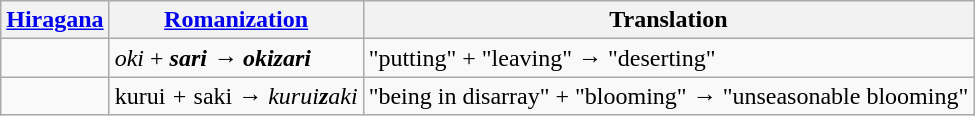<table class="wikitable">
<tr>
<th><a href='#'>Hiragana</a></th>
<th><a href='#'>Romanization</a></th>
<th>Translation</th>
</tr>
<tr>
<td></td>
<td><em>oki</em> + <strong><em>s<strong>ari<em> → </em>oki</strong>z<strong>ari<em></td>
<td>"putting" + "leaving" → "deserting"</td>
</tr>
<tr>
<td></td>
<td></em>kurui<em> + </em></strong>s</strong>aki</em> → <em>kurui<strong>z</strong>aki</em></td>
<td>"being in disarray" + "blooming" → "unseasonable blooming"</td>
</tr>
</table>
